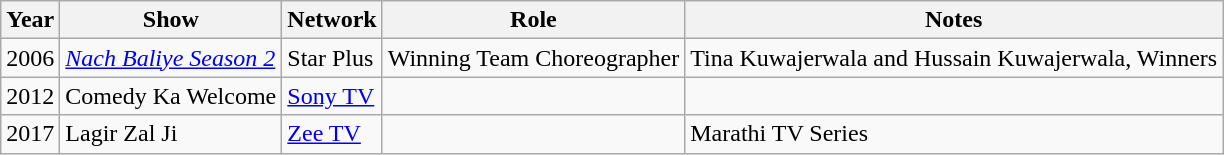<table class="wikitable sortable">
<tr>
<th>Year</th>
<th>Show</th>
<th>Network</th>
<th>Role</th>
<th>Notes</th>
</tr>
<tr>
<td>2006</td>
<td><em><a href='#'>Nach Baliye Season 2</a></em></td>
<td>Star Plus</td>
<td>Winning Team Choreographer</td>
<td>Tina Kuwajerwala and Hussain Kuwajerwala, Winners</td>
</tr>
<tr>
<td>2012</td>
<td>Comedy Ka Welcome</td>
<td><a href='#'>Sony TV</a></td>
<td></td>
<td></td>
</tr>
<tr>
<td>2017</td>
<td>Lagir Zal Ji</td>
<td><a href='#'>Zee TV</a></td>
<td></td>
<td>Marathi TV Series</td>
</tr>
</table>
